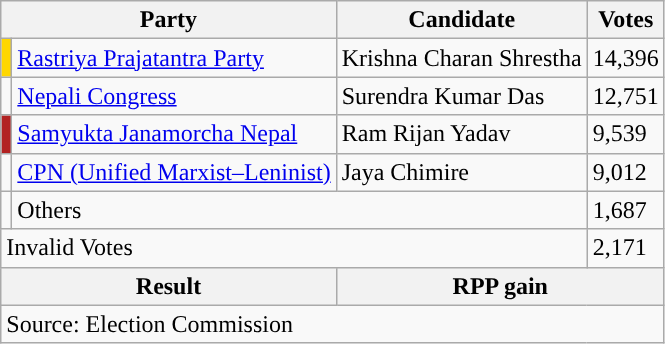<table class="wikitable">
<tr>
<th colspan="2">Party</th>
<th>Candidate</th>
<th>Votes</th>
</tr>
<tr>
<td style="background-color:gold"></td>
<td><a href='#'>Rastriya Prajatantra Party</a></td>
<td>Krishna Charan Shrestha</td>
<td>14,396</td>
</tr>
<tr>
<td style="background-color:"></td>
<td><a href='#'>Nepali Congress</a></td>
<td>Surendra Kumar Das</td>
<td>12,751</td>
</tr>
<tr>
<td style="background-color:firebrick"></td>
<td><a href='#'>Samyukta Janamorcha Nepal</a></td>
<td>Ram Rijan Yadav</td>
<td>9,539</td>
</tr>
<tr>
<td style="background-color:"></td>
<td><a href='#'>CPN (Unified Marxist–Leninist)</a></td>
<td>Jaya Chimire</td>
<td>9,012</td>
</tr>
<tr>
<td></td>
<td colspan="2">Others</td>
<td>1,687</td>
</tr>
<tr>
<td colspan="3">Invalid Votes</td>
<td>2,171</td>
</tr>
<tr>
<th colspan="2">Result</th>
<th colspan="2">RPP gain</th>
</tr>
<tr>
<td colspan="4">Source: Election Commission</td>
</tr>
</table>
